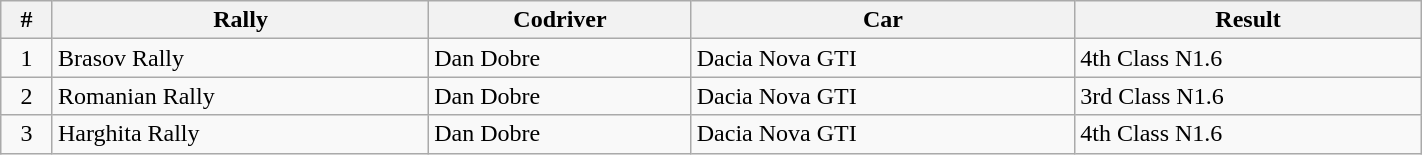<table class="wikitable" width="75%">
<tr>
<th>#</th>
<th>Rally</th>
<th>Codriver</th>
<th>Car</th>
<th>Result</th>
</tr>
<tr>
<td align="center">1</td>
<td>Brasov Rally</td>
<td>Dan Dobre</td>
<td>Dacia Nova GTI</td>
<td>4th Class N1.6</td>
</tr>
<tr>
<td align="center">2</td>
<td>Romanian Rally</td>
<td>Dan Dobre</td>
<td>Dacia Nova GTI</td>
<td>3rd Class N1.6</td>
</tr>
<tr>
<td align="center">3</td>
<td>Harghita Rally</td>
<td>Dan Dobre</td>
<td>Dacia Nova GTI</td>
<td>4th Class N1.6</td>
</tr>
</table>
